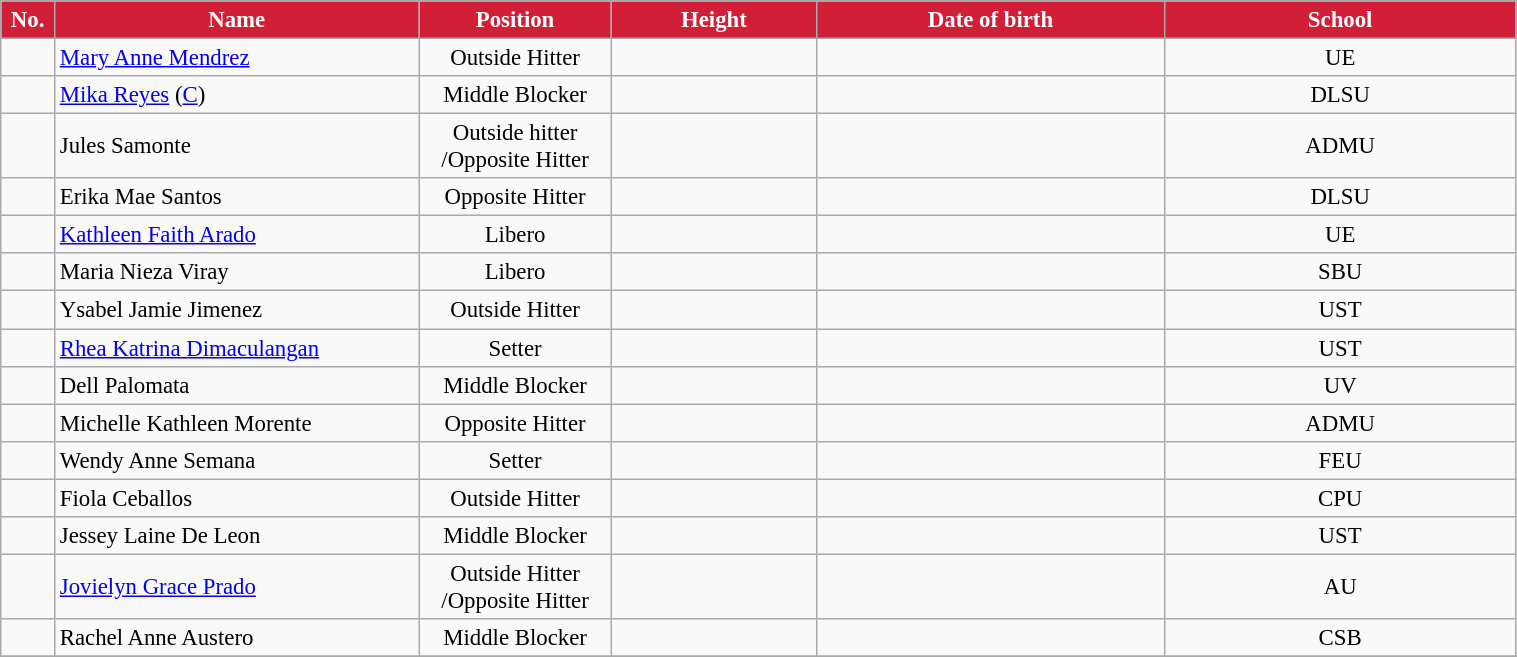<table class="wikitable sortable" style="font-size:95%; text-align:center; width:80%;">
<tr>
<th style="width:2em;background:#d11f37; color: white;">No.</th>
<th style="width:18em; background:#d11f37; color: white;">Name</th>
<th style="width:9em; background:#d11f37; color: white;">Position</th>
<th style="width:10em; background:#d11f37; color: white;">Height</th>
<th style="width:18em; background:#d11f37; color:white;">Date of birth</th>
<th style="width:18em; background:#d11f37; color:white;">School</th>
</tr>
<tr>
<td></td>
<td align=left><a href='#'>Mary Anne Mendrez</a></td>
<td>Outside Hitter</td>
<td></td>
<td align=right></td>
<td>UE</td>
</tr>
<tr>
<td></td>
<td align=left><a href='#'>Mika Reyes</a> (<a href='#'>C</a>)</td>
<td>Middle Blocker</td>
<td></td>
<td align=right></td>
<td>DLSU</td>
</tr>
<tr>
<td></td>
<td align=left>Jules Samonte</td>
<td>Outside hitter /Opposite Hitter</td>
<td></td>
<td align=right></td>
<td>ADMU</td>
</tr>
<tr>
<td></td>
<td align=left>Erika Mae Santos</td>
<td>Opposite Hitter</td>
<td></td>
<td></td>
<td>DLSU</td>
</tr>
<tr>
<td></td>
<td align=left><a href='#'>Kathleen Faith Arado</a></td>
<td>Libero</td>
<td></td>
<td align=right></td>
<td>UE</td>
</tr>
<tr>
<td></td>
<td align=left>Maria Nieza Viray</td>
<td>Libero</td>
<td></td>
<td align=right></td>
<td>SBU</td>
</tr>
<tr>
<td></td>
<td align=left>Ysabel Jamie Jimenez</td>
<td>Outside Hitter</td>
<td></td>
<td></td>
<td>UST</td>
</tr>
<tr>
<td></td>
<td align=left><a href='#'>Rhea Katrina Dimaculangan</a></td>
<td>Setter</td>
<td></td>
<td align=right></td>
<td>UST</td>
</tr>
<tr>
<td></td>
<td align=left>Dell Palomata</td>
<td>Middle Blocker</td>
<td></td>
<td align=right></td>
<td>UV</td>
</tr>
<tr>
<td></td>
<td align=left>Michelle Kathleen Morente</td>
<td>Opposite Hitter</td>
<td></td>
<td align=right></td>
<td>ADMU</td>
</tr>
<tr>
<td></td>
<td align=left>Wendy Anne Semana</td>
<td>Setter</td>
<td></td>
<td align=right></td>
<td>FEU</td>
</tr>
<tr>
<td></td>
<td align=left>Fiola Ceballos</td>
<td>Outside Hitter</td>
<td></td>
<td align=right></td>
<td>CPU</td>
</tr>
<tr>
<td></td>
<td align=left>Jessey Laine De Leon</td>
<td>Middle Blocker</td>
<td></td>
<td align=right></td>
<td>UST</td>
</tr>
<tr>
<td></td>
<td align=left><a href='#'>Jovielyn Grace Prado</a></td>
<td>Outside Hitter /Opposite Hitter</td>
<td></td>
<td align=right></td>
<td>AU</td>
</tr>
<tr>
<td></td>
<td align=left>Rachel Anne Austero</td>
<td>Middle Blocker</td>
<td></td>
<td align=right></td>
<td>CSB</td>
</tr>
<tr>
</tr>
</table>
